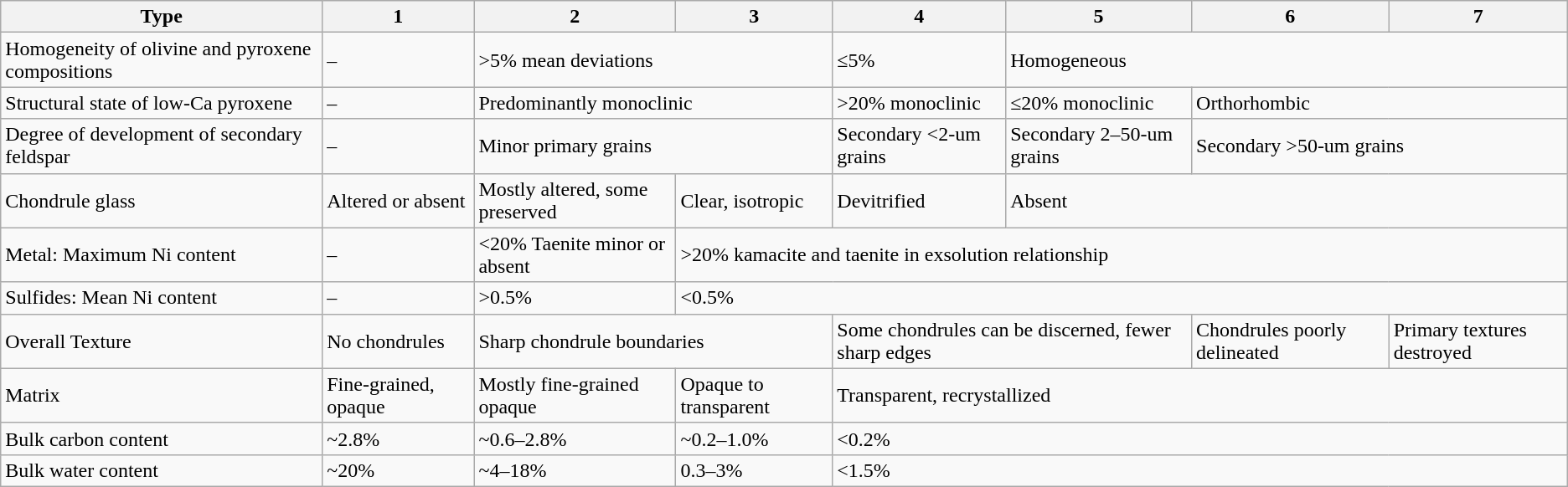<table class="wikitable">
<tr>
<th>Type</th>
<th>1</th>
<th>2</th>
<th>3</th>
<th>4</th>
<th>5</th>
<th>6</th>
<th>7</th>
</tr>
<tr>
<td>Homogeneity of olivine and pyroxene compositions</td>
<td>–</td>
<td colspan="2">>5% mean deviations</td>
<td>≤5%</td>
<td colspan="3">Homogeneous</td>
</tr>
<tr>
<td>Structural state of low-Ca pyroxene</td>
<td>–</td>
<td colspan="2">Predominantly monoclinic</td>
<td>>20% monoclinic</td>
<td>≤20% monoclinic</td>
<td colspan="2">Orthorhombic</td>
</tr>
<tr>
<td>Degree of development of secondary feldspar</td>
<td>–</td>
<td colspan="2">Minor primary grains</td>
<td>Secondary <2-um grains</td>
<td>Secondary 2–50-um grains</td>
<td colspan="2">Secondary >50-um grains</td>
</tr>
<tr>
<td>Chondrule glass</td>
<td>Altered or absent</td>
<td>Mostly altered, some preserved</td>
<td>Clear, isotropic</td>
<td>Devitrified</td>
<td colspan="3">Absent</td>
</tr>
<tr>
<td>Metal: Maximum Ni content</td>
<td>–</td>
<td><20% Taenite minor or absent</td>
<td colspan="5">>20% kamacite and taenite in exsolution relationship</td>
</tr>
<tr>
<td>Sulfides: Mean Ni content</td>
<td>–</td>
<td>>0.5%</td>
<td colspan="5"><0.5%</td>
</tr>
<tr>
<td>Overall Texture</td>
<td>No chondrules</td>
<td colspan="2">Sharp chondrule boundaries</td>
<td colspan="2">Some chondrules can be discerned, fewer sharp edges</td>
<td>Chondrules poorly delineated</td>
<td>Primary textures destroyed</td>
</tr>
<tr>
<td>Matrix</td>
<td>Fine-grained, opaque</td>
<td>Mostly fine-grained opaque</td>
<td>Opaque to transparent</td>
<td colspan="4">Transparent, recrystallized</td>
</tr>
<tr>
<td>Bulk carbon content</td>
<td>~2.8%</td>
<td>~0.6–2.8%</td>
<td>~0.2–1.0%</td>
<td colspan="4"><0.2%</td>
</tr>
<tr>
<td>Bulk water content</td>
<td>~20%</td>
<td>~4–18%</td>
<td>0.3–3%</td>
<td colspan="4"><1.5%</td>
</tr>
</table>
